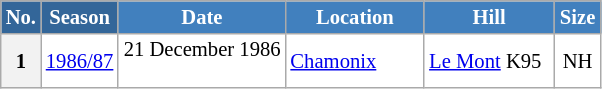<table class="wikitable sortable" style="font-size:86%; line-height:15px; text-align:left; border:grey solid 1px; border-collapse:collapse; background:#ffffff;">
<tr style="background:#efefef;">
<th style="background-color:#369; color:white; width:10px;">No.</th>
<th style="background-color:#369; color:white;  width:30px;">Season</th>
<th style="background-color:#4180be; color:white; width:105px;">Date</th>
<th style="background-color:#4180be; color:white; width:86px;">Location</th>
<th style="background-color:#4180be; color:white; width:80px;">Hill</th>
<th style="background-color:#4180be; color:white; width:25px;">Size</th>
</tr>
<tr>
<th scope=row style="text-align:center;">1</th>
<td align=center><a href='#'>1986/87</a></td>
<td align=right>21 December 1986  </td>
<td> <a href='#'>Chamonix</a></td>
<td><a href='#'>Le Mont</a> K95</td>
<td align=center>NH</td>
</tr>
</table>
